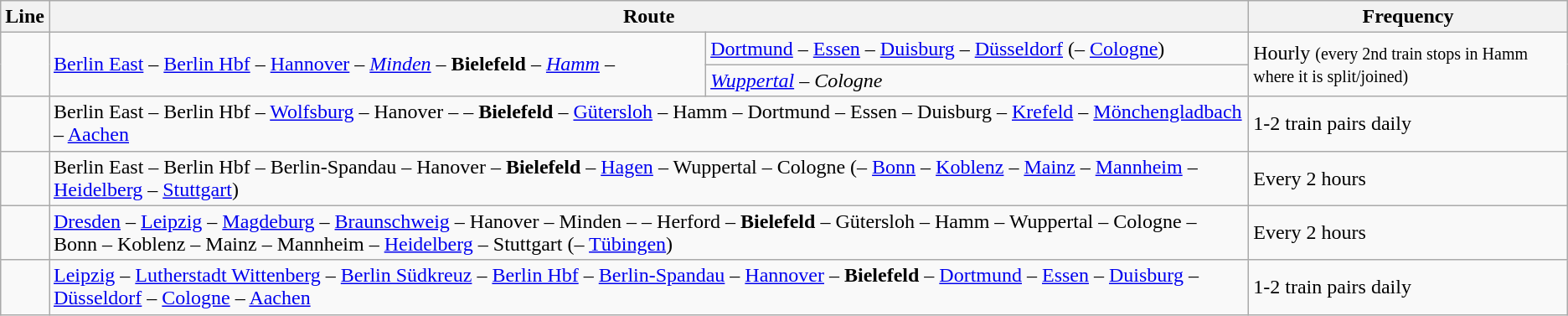<table class="wikitable">
<tr class="hintergrundfarbe5">
<th>Line</th>
<th colspan="2">Route</th>
<th>Frequency</th>
</tr>
<tr>
<td rowspan="2"></td>
<td rowspan="2"><a href='#'>Berlin East</a> – <a href='#'>Berlin Hbf</a> –  <a href='#'>Hannover</a> – <em><a href='#'>Minden</a></em> – <strong>Bielefeld</strong> – <em><a href='#'>Hamm</a> –</em></td>
<td><a href='#'>Dortmund</a> – <a href='#'>Essen</a> – <a href='#'>Duisburg</a> – <a href='#'>Düsseldorf</a> (– <a href='#'>Cologne</a>)</td>
<td rowspan="2">Hourly <small>(every 2nd train stops in Hamm where it is split/joined)</small></td>
</tr>
<tr>
<td><em><a href='#'>Wuppertal</a> – Cologne</em></td>
</tr>
<tr>
<td></td>
<td colspan="2">Berlin East – Berlin Hbf – <a href='#'>Wolfsburg</a> – Hanover –  – <strong>Bielefeld</strong> – <a href='#'>Gütersloh</a> – Hamm – Dortmund – Essen – Duisburg – <a href='#'>Krefeld</a> – <a href='#'>Mönchengladbach</a> – <a href='#'>Aachen</a></td>
<td>1-2 train pairs daily</td>
</tr>
<tr>
<td></td>
<td colspan="2">Berlin East – Berlin Hbf – Berlin-Spandau – Hanover – <strong>Bielefeld</strong> – <a href='#'>Hagen</a> – Wuppertal – Cologne (– <a href='#'>Bonn</a> – <a href='#'>Koblenz</a> – <a href='#'>Mainz</a> – <a href='#'>Mannheim</a> – <a href='#'>Heidelberg</a> – <a href='#'>Stuttgart</a>)</td>
<td>Every 2 hours</td>
</tr>
<tr>
<td></td>
<td colspan="2"><a href='#'>Dresden</a> – <a href='#'>Leipzig</a> – <a href='#'>Magdeburg</a> – <a href='#'>Braunschweig</a> – Hanover – Minden –  – Herford – <strong>Bielefeld</strong> – Gütersloh – Hamm – Wuppertal – Cologne – Bonn – Koblenz – Mainz – Mannheim – <a href='#'>Heidelberg</a> – Stuttgart (– <a href='#'>Tübingen</a>)</td>
<td>Every 2 hours</td>
</tr>
<tr>
<td></td>
<td colspan="2"><a href='#'>Leipzig</a> – <a href='#'>Lutherstadt Wittenberg</a> –  <a href='#'>Berlin Südkreuz</a> – <a href='#'>Berlin Hbf</a> – <a href='#'>Berlin-Spandau</a> – <a href='#'>Hannover</a> – <strong>Bielefeld</strong> – <a href='#'>Dortmund</a> – <a href='#'>Essen</a> – <a href='#'>Duisburg</a> – <a href='#'>Düsseldorf</a> – <a href='#'>Cologne</a> – <a href='#'>Aachen</a></td>
<td>1-2 train pairs daily</td>
</tr>
</table>
